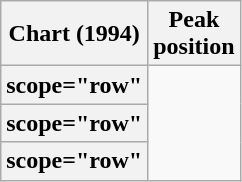<table class="wikitable plainrowheaders sortable">
<tr>
<th scope="col">Chart (1994)</th>
<th scope="col">Peak<br>position</th>
</tr>
<tr>
<th>scope="row" </th>
</tr>
<tr>
<th>scope="row" </th>
</tr>
<tr>
<th>scope="row" </th>
</tr>
</table>
